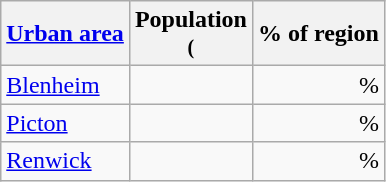<table class="wikitable">
<tr>
<th><a href='#'>Urban area</a></th>
<th>Population<br><small>(</small></th>
<th>% of region</th>
</tr>
<tr>
<td><a href='#'>Blenheim</a></td>
<td align="right"></td>
<td align="right">%</td>
</tr>
<tr>
<td><a href='#'>Picton</a></td>
<td align="right"></td>
<td align="right">%</td>
</tr>
<tr>
<td><a href='#'>Renwick</a></td>
<td align="right"></td>
<td align="right">%</td>
</tr>
</table>
